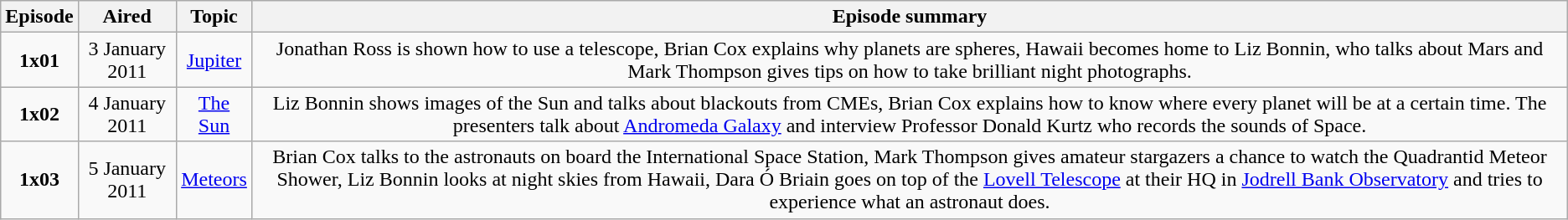<table class="wikitable" style="text-align:center;">
<tr>
<th>Episode</th>
<th>Aired</th>
<th>Topic</th>
<th>Episode summary</th>
</tr>
<tr>
<td><strong>1x01</strong></td>
<td>3 January 2011</td>
<td><a href='#'>Jupiter</a></td>
<td>Jonathan Ross is shown how to use a telescope, Brian Cox explains why planets are spheres, Hawaii becomes home to Liz Bonnin, who talks about Mars and Mark Thompson gives tips on how to take brilliant night photographs.</td>
</tr>
<tr>
<td><strong>1x02</strong></td>
<td>4 January 2011</td>
<td><a href='#'>The Sun</a></td>
<td>Liz Bonnin shows images of the Sun and talks about blackouts from CMEs, Brian Cox explains how to know where every planet will be at a certain time. The presenters talk about <a href='#'>Andromeda Galaxy</a> and interview Professor Donald Kurtz who records the sounds of Space.</td>
</tr>
<tr>
<td><strong>1x03</strong></td>
<td>5 January 2011</td>
<td><a href='#'>Meteors</a></td>
<td>Brian Cox talks to the astronauts on board the International Space Station, Mark Thompson gives amateur stargazers a chance to watch the Quadrantid Meteor Shower, Liz Bonnin looks at night skies from Hawaii, Dara Ó Briain goes on top of the <a href='#'>Lovell Telescope</a> at their HQ in <a href='#'>Jodrell Bank Observatory</a> and tries to experience what an astronaut does.</td>
</tr>
</table>
